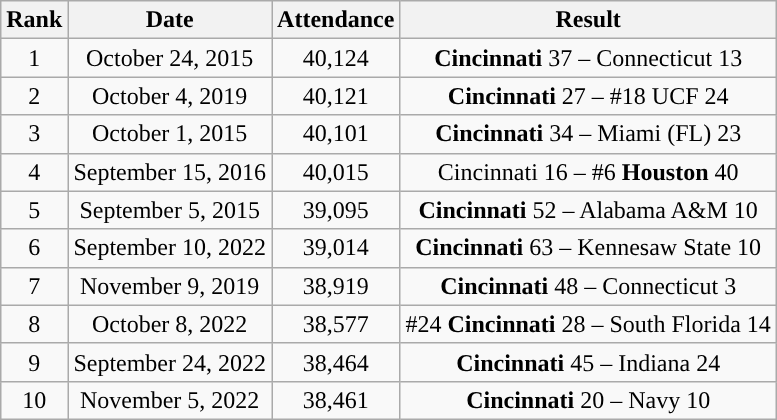<table class=wikitable style="text-align:center">
<tr>
<th>Rank</th>
<th>Date</th>
<th>Attendance</th>
<th>Result</th>
</tr>
<tr>
<td>1</td>
<td align=center>October 24, 2015</td>
<td>40,124</td>
<td><strong>Cincinnati</strong> 37 – Connecticut 13</td>
</tr>
<tr>
<td>2</td>
<td align=center>October 4, 2019</td>
<td>40,121</td>
<td><strong>Cincinnati</strong> 27 – #18 UCF 24</td>
</tr>
<tr>
<td>3</td>
<td align=center>October 1, 2015</td>
<td>40,101</td>
<td><strong>Cincinnati</strong> 34 – Miami (FL) 23</td>
</tr>
<tr>
<td>4</td>
<td align=center>September 15, 2016</td>
<td>40,015</td>
<td>Cincinnati 16 – #6 <strong>Houston</strong> 40</td>
</tr>
<tr>
<td>5</td>
<td align=center>September 5, 2015</td>
<td>39,095</td>
<td><strong>Cincinnati</strong> 52 – Alabama A&M 10</td>
</tr>
<tr>
<td>6</td>
<td align=center>September 10, 2022</td>
<td>39,014</td>
<td><strong>Cincinnati</strong> 63 – Kennesaw State 10</td>
</tr>
<tr>
<td>7</td>
<td align=center>November 9, 2019</td>
<td>38,919</td>
<td><strong>Cincinnati</strong> 48 – Connecticut 3</td>
</tr>
<tr>
<td>8</td>
<td align=center>October 8, 2022</td>
<td>38,577</td>
<td>#24 <strong>Cincinnati</strong> 28 – South Florida 14</td>
</tr>
<tr>
<td>9</td>
<td align=center>September 24, 2022</td>
<td>38,464</td>
<td><strong>Cincinnati</strong> 45 – Indiana 24</td>
</tr>
<tr>
<td>10</td>
<td align=center>November 5, 2022</td>
<td>38,461</td>
<td><strong>Cincinnati</strong> 20 – Navy 10</td>
</tr>
</table>
